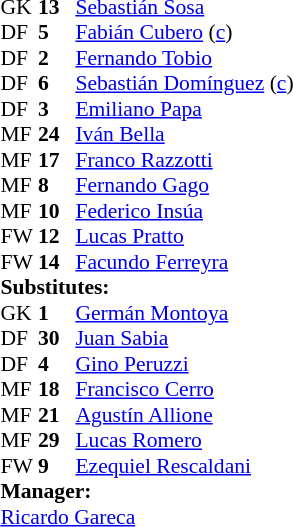<table style="font-size:90%; margin:0.2em auto;" cellspacing="0" cellpadding="0">
<tr>
<th width="25"></th>
<th width="25"></th>
</tr>
<tr>
<td>GK</td>
<td><strong>13</strong></td>
<td> <a href='#'>Sebastián Sosa</a></td>
<td></td>
</tr>
<tr>
<td>DF</td>
<td><strong>5</strong></td>
<td> <a href='#'>Fabián Cubero</a> (<a href='#'>c</a>)</td>
<td></td>
</tr>
<tr>
<td>DF</td>
<td><strong>2</strong></td>
<td> <a href='#'>Fernando Tobio</a></td>
</tr>
<tr>
<td>DF</td>
<td><strong>6</strong></td>
<td> <a href='#'>Sebastián Domínguez</a>  (<a href='#'>c</a>)</td>
</tr>
<tr>
<td>DF</td>
<td><strong>3</strong></td>
<td> <a href='#'>Emiliano Papa</a></td>
<td></td>
</tr>
<tr>
<td>MF</td>
<td><strong>24</strong></td>
<td> <a href='#'>Iván Bella</a></td>
<td></td>
<td></td>
</tr>
<tr>
<td>MF</td>
<td><strong>17</strong></td>
<td> <a href='#'>Franco Razzotti</a></td>
<td></td>
</tr>
<tr>
<td>MF</td>
<td><strong>8</strong></td>
<td> <a href='#'>Fernando Gago</a></td>
<td></td>
<td></td>
</tr>
<tr>
<td>MF</td>
<td><strong>10</strong></td>
<td> <a href='#'>Federico Insúa</a></td>
<td></td>
</tr>
<tr>
<td>FW</td>
<td><strong>12</strong></td>
<td> <a href='#'>Lucas Pratto</a></td>
<td></td>
<td></td>
</tr>
<tr>
<td>FW</td>
<td><strong>14</strong></td>
<td> <a href='#'>Facundo Ferreyra</a></td>
</tr>
<tr>
<td colspan=3><strong>Substitutes:</strong></td>
</tr>
<tr>
<td>GK</td>
<td><strong>1</strong></td>
<td> <a href='#'>Germán Montoya</a></td>
</tr>
<tr>
<td>DF</td>
<td><strong>30</strong></td>
<td> <a href='#'>Juan Sabia</a></td>
</tr>
<tr>
<td>DF</td>
<td><strong>4</strong></td>
<td> <a href='#'>Gino Peruzzi</a></td>
<td></td>
<td></td>
</tr>
<tr>
<td>MF</td>
<td><strong>18</strong></td>
<td> <a href='#'>Francisco Cerro</a></td>
<td></td>
<td></td>
</tr>
<tr>
<td>MF</td>
<td><strong>21</strong></td>
<td> <a href='#'>Agustín Allione</a></td>
</tr>
<tr>
<td>MF</td>
<td><strong>29</strong></td>
<td> <a href='#'>Lucas Romero</a></td>
<td></td>
<td></td>
</tr>
<tr>
<td>FW</td>
<td><strong>9</strong></td>
<td> <a href='#'>Ezequiel Rescaldani</a></td>
</tr>
<tr>
<td colspan=3><strong>Manager:</strong></td>
</tr>
<tr>
<td colspan=4> <a href='#'>Ricardo Gareca</a></td>
</tr>
</table>
